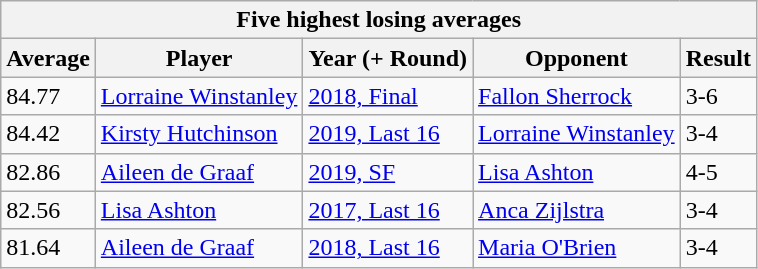<table class="wikitable sortable">
<tr>
<th colspan=5>Five highest losing averages</th>
</tr>
<tr>
<th>Average</th>
<th>Player</th>
<th>Year (+ Round)</th>
<th>Opponent</th>
<th>Result</th>
</tr>
<tr>
<td>84.77</td>
<td> <a href='#'>Lorraine Winstanley</a></td>
<td><a href='#'>2018, Final</a></td>
<td> <a href='#'>Fallon Sherrock</a></td>
<td>3-6</td>
</tr>
<tr>
<td>84.42</td>
<td> <a href='#'>Kirsty Hutchinson</a></td>
<td><a href='#'>2019, Last 16</a></td>
<td> <a href='#'>Lorraine Winstanley</a></td>
<td>3-4</td>
</tr>
<tr>
<td>82.86</td>
<td> <a href='#'>Aileen de Graaf</a></td>
<td><a href='#'>2019, SF</a></td>
<td> <a href='#'>Lisa Ashton</a></td>
<td>4-5</td>
</tr>
<tr>
<td>82.56</td>
<td> <a href='#'>Lisa Ashton</a></td>
<td><a href='#'>2017, Last 16</a></td>
<td> <a href='#'>Anca Zijlstra</a></td>
<td>3-4</td>
</tr>
<tr>
<td>81.64</td>
<td> <a href='#'>Aileen de Graaf</a></td>
<td><a href='#'>2018, Last 16</a></td>
<td> <a href='#'>Maria O'Brien</a></td>
<td>3-4</td>
</tr>
</table>
